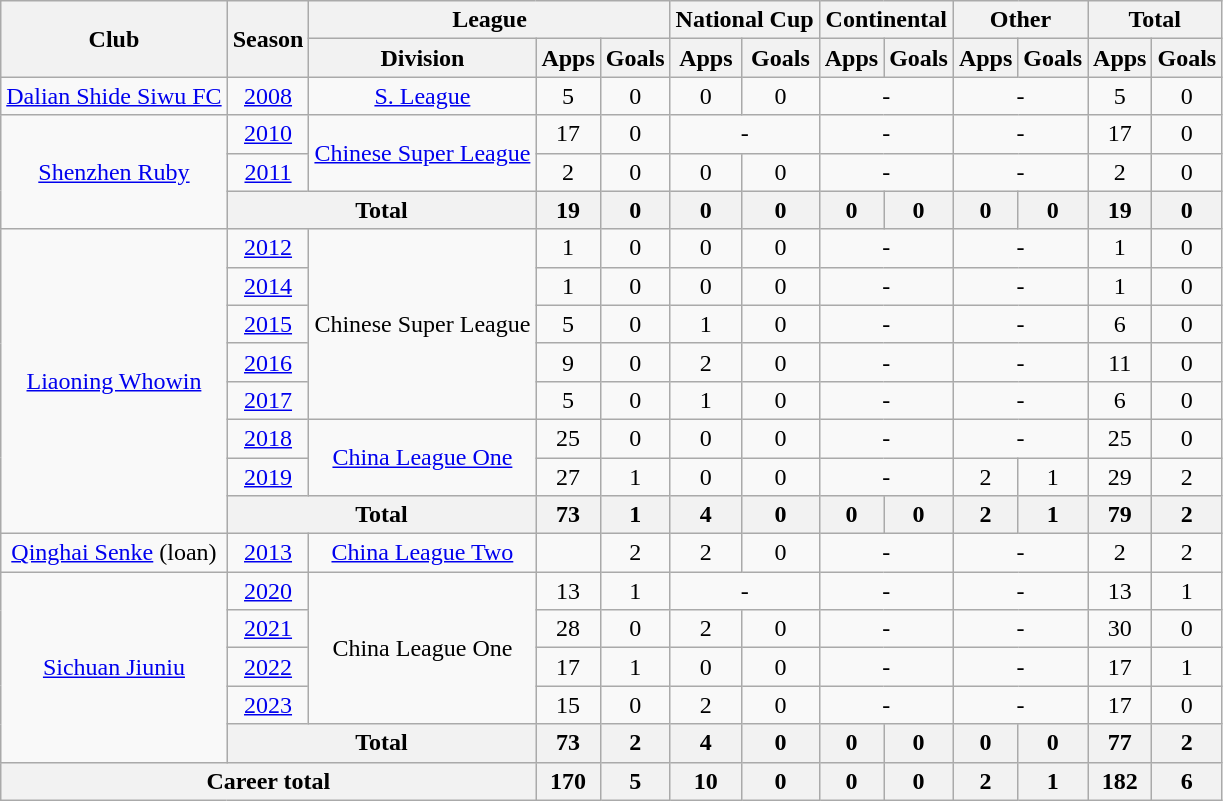<table class="wikitable" style="text-align: center">
<tr>
<th rowspan="2">Club</th>
<th rowspan="2">Season</th>
<th colspan="3">League</th>
<th colspan="2">National Cup</th>
<th colspan="2">Continental</th>
<th colspan="2">Other</th>
<th colspan="2">Total</th>
</tr>
<tr>
<th>Division</th>
<th>Apps</th>
<th>Goals</th>
<th>Apps</th>
<th>Goals</th>
<th>Apps</th>
<th>Goals</th>
<th>Apps</th>
<th>Goals</th>
<th>Apps</th>
<th>Goals</th>
</tr>
<tr>
<td><a href='#'>Dalian Shide Siwu FC</a></td>
<td><a href='#'>2008</a></td>
<td><a href='#'>S. League</a></td>
<td>5</td>
<td>0</td>
<td>0</td>
<td>0</td>
<td colspan="2">-</td>
<td colspan="2">-</td>
<td>5</td>
<td>0</td>
</tr>
<tr>
<td rowspan=3><a href='#'>Shenzhen Ruby</a></td>
<td><a href='#'>2010</a></td>
<td rowspan=2><a href='#'>Chinese Super League</a></td>
<td>17</td>
<td>0</td>
<td colspan="2">-</td>
<td colspan="2">-</td>
<td colspan="2">-</td>
<td>17</td>
<td>0</td>
</tr>
<tr>
<td><a href='#'>2011</a></td>
<td>2</td>
<td>0</td>
<td>0</td>
<td>0</td>
<td colspan="2">-</td>
<td colspan="2">-</td>
<td>2</td>
<td>0</td>
</tr>
<tr>
<th colspan="2"><strong>Total</strong></th>
<th>19</th>
<th>0</th>
<th>0</th>
<th>0</th>
<th>0</th>
<th>0</th>
<th>0</th>
<th>0</th>
<th>19</th>
<th>0</th>
</tr>
<tr>
<td rowspan=8><a href='#'>Liaoning Whowin</a></td>
<td><a href='#'>2012</a></td>
<td rowspan=5>Chinese Super League</td>
<td>1</td>
<td>0</td>
<td>0</td>
<td>0</td>
<td colspan="2">-</td>
<td colspan="2">-</td>
<td>1</td>
<td>0</td>
</tr>
<tr>
<td><a href='#'>2014</a></td>
<td>1</td>
<td>0</td>
<td>0</td>
<td>0</td>
<td colspan="2">-</td>
<td colspan="2">-</td>
<td>1</td>
<td>0</td>
</tr>
<tr>
<td><a href='#'>2015</a></td>
<td>5</td>
<td>0</td>
<td>1</td>
<td>0</td>
<td colspan="2">-</td>
<td colspan="2">-</td>
<td>6</td>
<td>0</td>
</tr>
<tr>
<td><a href='#'>2016</a></td>
<td>9</td>
<td>0</td>
<td>2</td>
<td>0</td>
<td colspan="2">-</td>
<td colspan="2">-</td>
<td>11</td>
<td>0</td>
</tr>
<tr>
<td><a href='#'>2017</a></td>
<td>5</td>
<td>0</td>
<td>1</td>
<td>0</td>
<td colspan="2">-</td>
<td colspan="2">-</td>
<td>6</td>
<td>0</td>
</tr>
<tr>
<td><a href='#'>2018</a></td>
<td rowspan="2"><a href='#'>China League One</a></td>
<td>25</td>
<td>0</td>
<td>0</td>
<td>0</td>
<td colspan="2">-</td>
<td colspan="2">-</td>
<td>25</td>
<td>0</td>
</tr>
<tr>
<td><a href='#'>2019</a></td>
<td>27</td>
<td>1</td>
<td>0</td>
<td>0</td>
<td colspan="2">-</td>
<td>2</td>
<td>1</td>
<td>29</td>
<td>2</td>
</tr>
<tr>
<th colspan="2"><strong>Total</strong></th>
<th>73</th>
<th>1</th>
<th>4</th>
<th>0</th>
<th>0</th>
<th>0</th>
<th>2</th>
<th>1</th>
<th>79</th>
<th>2</th>
</tr>
<tr>
<td><a href='#'>Qinghai Senke</a> (loan)</td>
<td><a href='#'>2013</a></td>
<td><a href='#'>China League Two</a></td>
<td></td>
<td>2</td>
<td>2</td>
<td>0</td>
<td colspan="2">-</td>
<td colspan="2">-</td>
<td>2</td>
<td>2</td>
</tr>
<tr>
<td rowspan=5><a href='#'>Sichuan Jiuniu</a></td>
<td><a href='#'>2020</a></td>
<td rowspan=4>China League One</td>
<td>13</td>
<td>1</td>
<td colspan="2">-</td>
<td colspan="2">-</td>
<td colspan="2">-</td>
<td>13</td>
<td>1</td>
</tr>
<tr>
<td><a href='#'>2021</a></td>
<td>28</td>
<td>0</td>
<td>2</td>
<td>0</td>
<td colspan="2">-</td>
<td colspan="2">-</td>
<td>30</td>
<td>0</td>
</tr>
<tr>
<td><a href='#'>2022</a></td>
<td>17</td>
<td>1</td>
<td>0</td>
<td>0</td>
<td colspan="2">-</td>
<td colspan="2">-</td>
<td>17</td>
<td>1</td>
</tr>
<tr>
<td><a href='#'>2023</a></td>
<td>15</td>
<td>0</td>
<td>2</td>
<td>0</td>
<td colspan="2">-</td>
<td colspan="2">-</td>
<td>17</td>
<td>0</td>
</tr>
<tr>
<th colspan="2"><strong>Total</strong></th>
<th>73</th>
<th>2</th>
<th>4</th>
<th>0</th>
<th>0</th>
<th>0</th>
<th>0</th>
<th>0</th>
<th>77</th>
<th>2</th>
</tr>
<tr>
<th colspan=3>Career total</th>
<th>170</th>
<th>5</th>
<th>10</th>
<th>0</th>
<th>0</th>
<th>0</th>
<th>2</th>
<th>1</th>
<th>182</th>
<th>6</th>
</tr>
</table>
